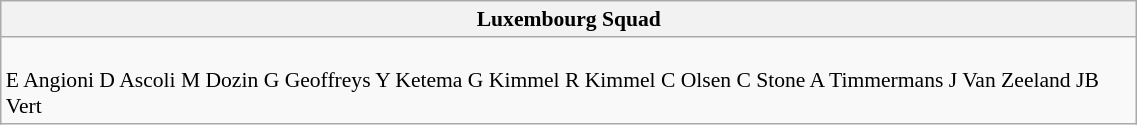<table class="wikitable" style="text-align:left; font-size:90%; width:60%">
<tr>
<th colspan="100%">Luxembourg Squad</th>
</tr>
<tr valign="top">
<td><br>E Angioni
D Ascoli
M Dozin
G Geoffreys
Y Ketema
G Kimmel
R Kimmel
C Olsen
C Stone
A Timmermans
J Van Zeeland
JB Vert</td>
</tr>
</table>
